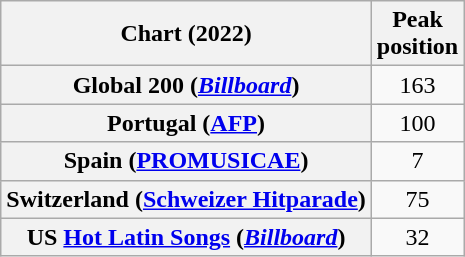<table class="wikitable sortable plainrowheaders" style="text-align:center">
<tr>
<th scope="col">Chart (2022)</th>
<th scope="col">Peak<br>position</th>
</tr>
<tr>
<th scope="row">Global 200 (<em><a href='#'>Billboard</a></em>)</th>
<td>163</td>
</tr>
<tr>
<th scope="row">Portugal (<a href='#'>AFP</a>)</th>
<td>100</td>
</tr>
<tr>
<th scope="row">Spain (<a href='#'>PROMUSICAE</a>)</th>
<td>7</td>
</tr>
<tr>
<th scope="row">Switzerland (<a href='#'>Schweizer Hitparade</a>)</th>
<td>75</td>
</tr>
<tr>
<th scope="row">US <a href='#'>Hot Latin Songs</a> (<em><a href='#'>Billboard</a></em>)</th>
<td>32</td>
</tr>
</table>
